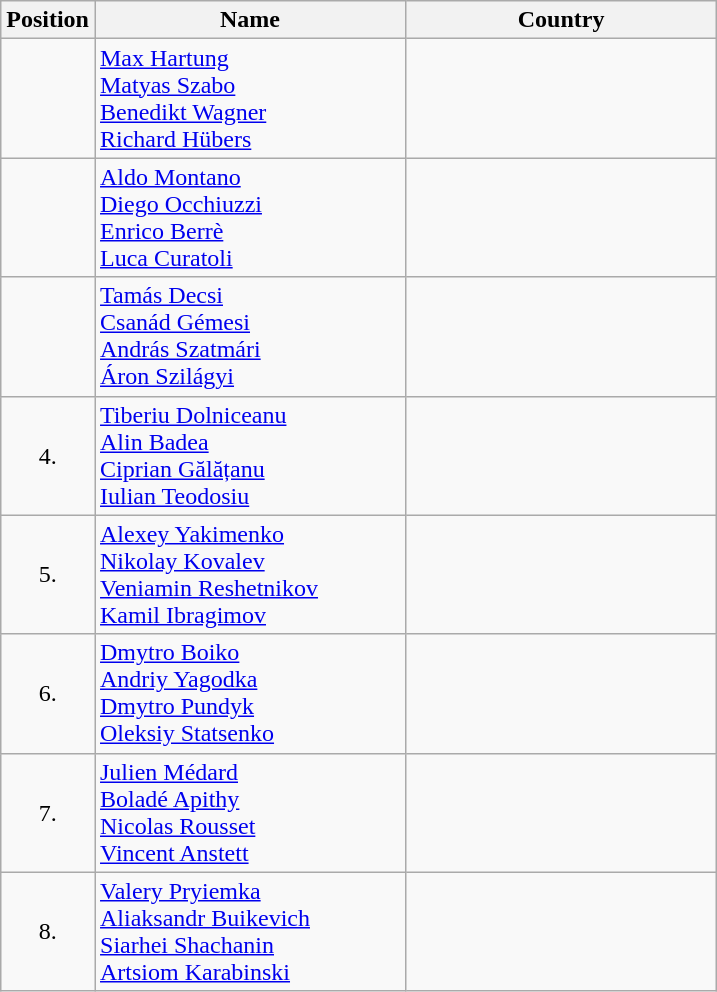<table class="wikitable">
<tr>
<th width="20">Position</th>
<th width="200">Name</th>
<th width="200">Country</th>
</tr>
<tr>
<td align="center"></td>
<td><a href='#'>Max Hartung</a><br><a href='#'>Matyas Szabo</a><br><a href='#'>Benedikt Wagner</a><br><a href='#'>Richard Hübers</a></td>
<td></td>
</tr>
<tr>
<td align="center"></td>
<td><a href='#'>Aldo Montano</a><br><a href='#'>Diego Occhiuzzi</a><br><a href='#'>Enrico Berrè</a><br><a href='#'>Luca Curatoli</a></td>
<td></td>
</tr>
<tr>
<td align="center"></td>
<td><a href='#'>Tamás Decsi</a><br><a href='#'>Csanád Gémesi</a><br><a href='#'>András Szatmári</a><br><a href='#'>Áron Szilágyi</a></td>
<td></td>
</tr>
<tr>
<td align="center">4.</td>
<td><a href='#'>Tiberiu Dolniceanu</a><br><a href='#'>Alin Badea</a><br><a href='#'>Ciprian Gălățanu</a><br><a href='#'>Iulian Teodosiu</a></td>
<td></td>
</tr>
<tr>
<td align="center">5.</td>
<td><a href='#'>Alexey Yakimenko</a><br><a href='#'>Nikolay Kovalev</a><br><a href='#'>Veniamin Reshetnikov</a><br><a href='#'>Kamil Ibragimov</a></td>
<td></td>
</tr>
<tr>
<td align="center">6.</td>
<td><a href='#'>Dmytro Boiko</a><br><a href='#'>Andriy Yagodka</a><br><a href='#'>Dmytro Pundyk</a><br><a href='#'>Oleksiy Statsenko</a></td>
<td></td>
</tr>
<tr>
<td align="center">7.</td>
<td><a href='#'>Julien Médard</a><br><a href='#'>Boladé Apithy</a><br><a href='#'>Nicolas Rousset</a><br><a href='#'>Vincent Anstett</a></td>
<td></td>
</tr>
<tr>
<td align="center">8.</td>
<td><a href='#'>Valery Pryiemka</a><br><a href='#'>Aliaksandr Buikevich</a><br><a href='#'>Siarhei Shachanin</a><br><a href='#'>Artsiom Karabinski</a></td>
<td></td>
</tr>
</table>
